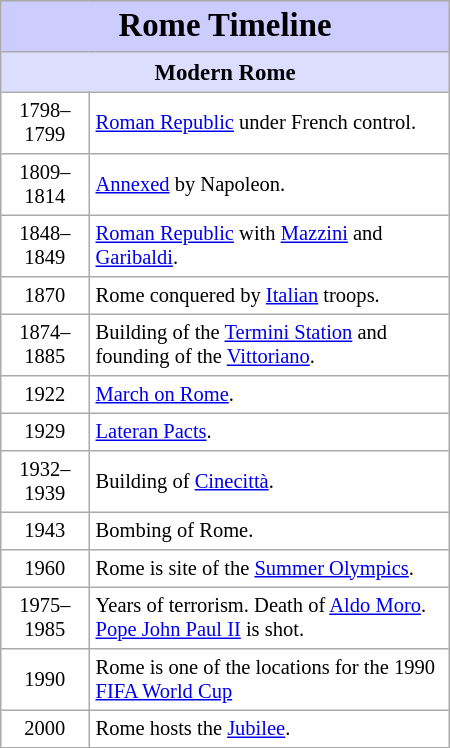<table border="1" cellpadding="4" cellspacing="0" style="float:right; width:300px; margin:0.5em 0 1em 1em; background:White; border:1px #aaa solid; border-collapse:collapse; font-size:95%;">
<tr>
<th colspan="2" style="background:#ccf; text-align:center;"><big><big>Rome Timeline</big></big></th>
</tr>
<tr>
<th colspan="2" style="background:#ddf; text-align:center;"><strong>Modern Rome</strong></th>
</tr>
<tr>
<td style="font-size:90%; text-align:center;">1798–1799</td>
<td style="font-size: 90%;"><a href='#'>Roman Republic</a> under French control.</td>
</tr>
<tr>
<td style="font-size:90%; text-align:center;">1809–1814</td>
<td style="font-size: 90%;"><a href='#'>Annexed</a> by Napoleon.</td>
</tr>
<tr>
<td style="font-size:90%; text-align:center;">1848–1849</td>
<td style="font-size: 90%;"><a href='#'>Roman Republic</a> with <a href='#'>Mazzini</a> and <a href='#'>Garibaldi</a>.</td>
</tr>
<tr>
<td style="font-size:90%; text-align:center;">1870</td>
<td style="font-size: 90%;">Rome conquered by <a href='#'>Italian</a> troops.</td>
</tr>
<tr>
<td style="font-size:90%; text-align:center;">1874–1885</td>
<td style="font-size: 90%;">Building of the <a href='#'>Termini Station</a> and founding of the <a href='#'>Vittoriano</a>.</td>
</tr>
<tr>
<td style="font-size:90%; text-align:center;">1922</td>
<td style="font-size: 90%;"><a href='#'>March on Rome</a>.</td>
</tr>
<tr>
<td style="font-size:90%; text-align:center;">1929</td>
<td style="font-size: 90%;"><a href='#'>Lateran Pacts</a>.</td>
</tr>
<tr>
<td style="font-size:90%; text-align:center;">1932–1939</td>
<td style="font-size: 90%;">Building of <a href='#'>Cinecittà</a>.</td>
</tr>
<tr>
<td style="font-size:90%; text-align:center;">1943</td>
<td style="font-size: 90%;">Bombing of Rome.</td>
</tr>
<tr>
<td style="font-size:90%; text-align:center;">1960</td>
<td style="font-size: 90%;">Rome is site of the <a href='#'>Summer Olympics</a>.</td>
</tr>
<tr>
<td style="font-size:90%; text-align:center;">1975–1985</td>
<td style="font-size: 90%;">Years of terrorism. Death of <a href='#'>Aldo Moro</a>. <a href='#'>Pope John Paul II</a> is shot.</td>
</tr>
<tr>
<td style="font-size:90%; text-align:center;">1990</td>
<td style="font-size: 90%;">Rome is one of the locations for the 1990 <a href='#'>FIFA World Cup</a></td>
</tr>
<tr>
<td style="font-size:90%; text-align:center;">2000</td>
<td style="font-size: 90%;">Rome hosts the <a href='#'>Jubilee</a>.</td>
</tr>
</table>
